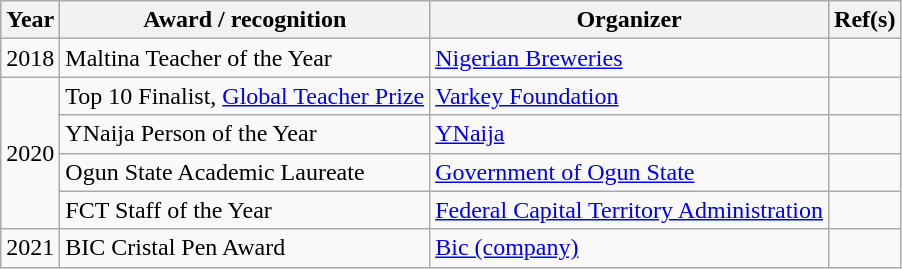<table class="wikitable">
<tr>
<th>Year</th>
<th>Award / recognition</th>
<th>Organizer</th>
<th>Ref(s)</th>
</tr>
<tr>
<td>2018</td>
<td>Maltina Teacher of the Year</td>
<td><a href='#'>Nigerian Breweries</a></td>
<td></td>
</tr>
<tr>
<td rowspan="4">2020</td>
<td>Top 10 Finalist, <a href='#'>Global Teacher Prize</a></td>
<td><a href='#'>Varkey Foundation</a></td>
<td></td>
</tr>
<tr>
<td>YNaija Person of the Year</td>
<td><a href='#'>YNaija</a></td>
<td></td>
</tr>
<tr>
<td>Ogun State Academic Laureate</td>
<td><a href='#'>Government of Ogun State</a></td>
<td></td>
</tr>
<tr>
<td>FCT Staff of the Year</td>
<td><a href='#'>Federal Capital Territory Administration</a></td>
<td></td>
</tr>
<tr>
<td>2021</td>
<td>BIC Cristal Pen Award</td>
<td><a href='#'>Bic (company)</a></td>
<td></td>
</tr>
</table>
